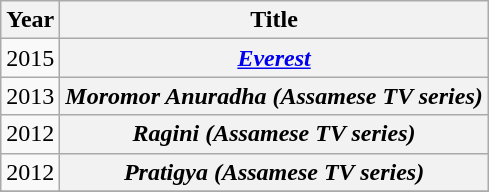<table class="wikitable">
<tr>
<th>Year</th>
<th>Title</th>
</tr>
<tr>
<td>2015</td>
<th><em><a href='#'>Everest</a></em></th>
</tr>
<tr>
<td>2013</td>
<th><em>Moromor Anuradha (Assamese TV series)</em></th>
</tr>
<tr>
<td>2012</td>
<th><em>Ragini (Assamese TV series)</em></th>
</tr>
<tr>
<td>2012</td>
<th><em>Pratigya (Assamese TV series)</em></th>
</tr>
<tr>
</tr>
</table>
